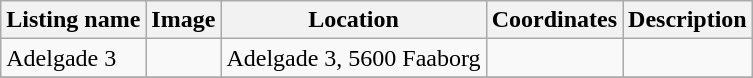<table class="wikitable sortable">
<tr>
<th>Listing name</th>
<th>Image</th>
<th>Location</th>
<th>Coordinates</th>
<th>Description</th>
</tr>
<tr>
<td>Adelgade 3</td>
<td></td>
<td>Adelgade 3, 5600 Faaborg</td>
<td></td>
<td></td>
</tr>
<tr>
</tr>
</table>
